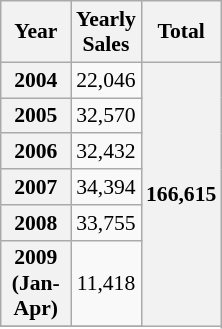<table class="wikitable" style="font-size: 90%; text-align: center">
<tr>
<th width="40">Year</th>
<th width="40">Yearly Sales</th>
<th width="40">Total</th>
</tr>
<tr>
<th>2004</th>
<td>22,046</td>
<th rowspan="7">166,615</th>
</tr>
<tr>
<th>2005</th>
<td>32,570</td>
</tr>
<tr>
<th>2006</th>
<td>32,432</td>
</tr>
<tr>
<th>2007</th>
<td>34,394</td>
</tr>
<tr>
<th>2008</th>
<td>33,755</td>
</tr>
<tr>
<th>2009 (Jan-Apr)</th>
<td>11,418</td>
</tr>
<tr>
</tr>
</table>
